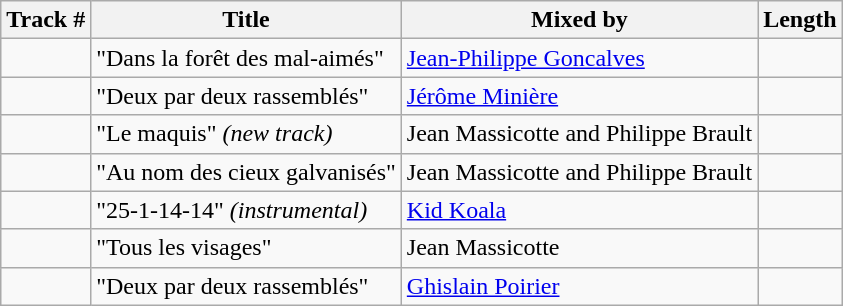<table class="wikitable">
<tr>
<th>Track #</th>
<th>Title</th>
<th>Mixed by</th>
<th>Length</th>
</tr>
<tr>
<td></td>
<td>"Dans la forêt des mal-aimés"</td>
<td><a href='#'>Jean-Philippe Goncalves</a></td>
<td></td>
</tr>
<tr>
<td></td>
<td>"Deux par deux rassemblés"</td>
<td><a href='#'>Jérôme Minière</a></td>
<td></td>
</tr>
<tr>
<td></td>
<td>"Le maquis" <em>(new track)</em></td>
<td>Jean Massicotte and Philippe Brault</td>
<td></td>
</tr>
<tr>
<td></td>
<td>"Au nom des cieux galvanisés"</td>
<td>Jean Massicotte and Philippe Brault</td>
<td></td>
</tr>
<tr>
<td></td>
<td>"25-1-14-14" <em>(instrumental)</em></td>
<td><a href='#'>Kid Koala</a></td>
<td></td>
</tr>
<tr>
<td></td>
<td>"Tous les visages"</td>
<td>Jean Massicotte</td>
<td></td>
</tr>
<tr>
<td></td>
<td>"Deux par deux rassemblés"</td>
<td><a href='#'>Ghislain Poirier</a></td>
<td></td>
</tr>
</table>
